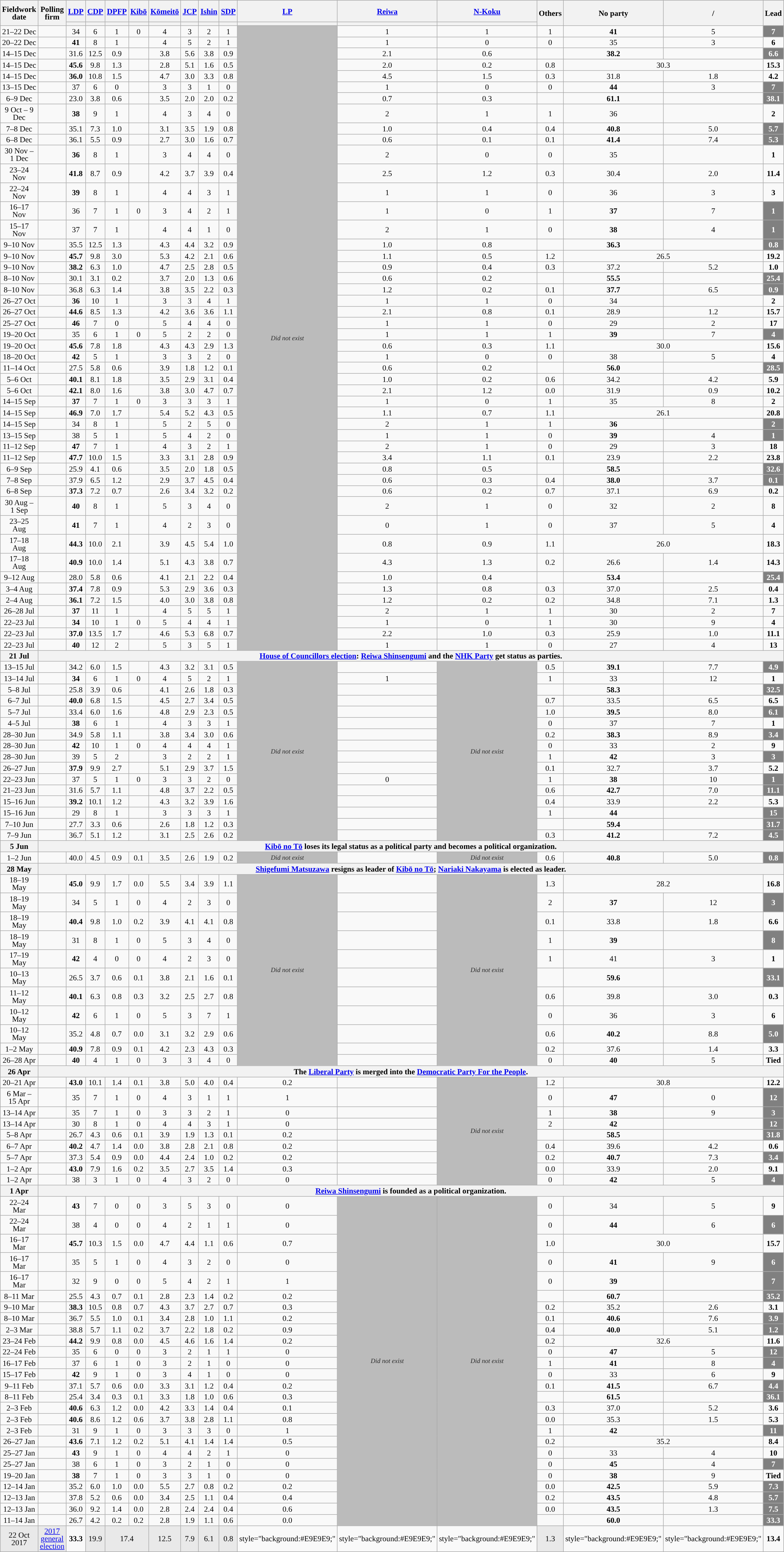<table class="wikitable mw-datatable sortable mw-collapsible mw-collapsed" style="text-align:center;font-size:90%;line-height:14px;">
<tr style="height:40px;">
<th class="unsortable" rowspan="2" width=100px>Fieldwork date</th>
<th class="unsortable" rowspan="2" width=155px>Polling firm</th>
<th class="unsortable" width=40px><a href='#'>LDP</a></th>
<th class="unsortable" width=40px><a href='#'>CDP</a></th>
<th class="unsortable" width=40px><a href='#'>DPFP</a></th>
<th class="unsortable" width=40px><a href='#'>Kibō</a></th>
<th class="unsortable" width=40px><a href='#'>Kōmeitō</a></th>
<th class="unsortable" width=40px><a href='#'>JCP</a></th>
<th class="unsortable" width=40px><a href='#'>Ishin</a></th>
<th class="unsortable" width=40px><a href='#'>SDP</a></th>
<th class="unsortable" width=40px><a href='#'>LP</a></th>
<th class="unsortable" width=40px><a href='#'>Reiwa</a></th>
<th class="unsortable" width=40px><a href='#'>N-Koku</a></th>
<th rowspan="2" class="unsortable" width="40px">Others</th>
<th class="unsortable" width=40px rowspan=2>No party</th>
<th class="unsortable" width=40px rowspan=2>/<br></th>
<th class="unsortable" width=40px rowspan=2>Lead</th>
</tr>
<tr>
<th style="background: "></th>
<th style="background: "></th>
<th style="background: "></th>
<th style="background: "></th>
<th style="background: "></th>
<th style="background: "></th>
<th style="background: "></th>
<th style="background: "></th>
<th style="background: "></th>
<th style="background: "></th>
<th style="background: "></th>
</tr>
<tr>
<td>21–22 Dec</td>
<td></td>
<td>34</td>
<td>6</td>
<td>1</td>
<td>0</td>
<td>4</td>
<td>3</td>
<td>2</td>
<td>1</td>
<td rowspan=49 data-sort-value="" style="background: #bbbbbb; color: #2C2C2C; vertical-align: middle; font-size: smaller; text-align: center; " class="table-na"><em>Did not exist</em></td>
<td>1</td>
<td>1</td>
<td>1</td>
<td><strong>41</strong></td>
<td>5</td>
<td style="background:gray; color:white"><strong>7</strong></td>
</tr>
<tr>
<td>20–22 Dec</td>
<td></td>
<td><strong>41</strong></td>
<td>8</td>
<td>1</td>
<td></td>
<td>4</td>
<td>5</td>
<td>2</td>
<td>1</td>
<td>1</td>
<td>0</td>
<td>0</td>
<td>35</td>
<td>3</td>
<td style="background:"><strong>6</strong></td>
</tr>
<tr>
<td>14–15 Dec</td>
<td></td>
<td>31.6</td>
<td>12.5</td>
<td>0.9</td>
<td></td>
<td>3.8</td>
<td>5.6</td>
<td>3.8</td>
<td>0.9</td>
<td>2.1</td>
<td>0.6</td>
<td></td>
<td><strong>38.2</strong></td>
<td></td>
<td style="background:gray; color:white"><strong>6.6</strong></td>
</tr>
<tr>
<td>14–15 Dec</td>
<td> </td>
<td><strong>45.6</strong></td>
<td>9.8</td>
<td>1.3</td>
<td></td>
<td>2.8</td>
<td>5.1</td>
<td>1.6</td>
<td>0.5</td>
<td>2.0</td>
<td>0.2</td>
<td>0.8</td>
<td colspan=2>30.3</td>
<td style="background:"><strong>15.3</strong></td>
</tr>
<tr>
<td>14–15 Dec</td>
<td></td>
<td><strong>36.0</strong></td>
<td>10.8</td>
<td>1.5</td>
<td></td>
<td>4.7</td>
<td>3.0</td>
<td>3.3</td>
<td>0.8</td>
<td>4.5</td>
<td>1.5</td>
<td>0.3</td>
<td>31.8</td>
<td>1.8</td>
<td style="background:"><strong>4.2</strong></td>
</tr>
<tr>
<td>13–15 Dec</td>
<td> </td>
<td>37</td>
<td>6</td>
<td>0</td>
<td></td>
<td>3</td>
<td>3</td>
<td>1</td>
<td>0</td>
<td>1</td>
<td>0</td>
<td>0</td>
<td><strong>44</strong></td>
<td>3</td>
<td style="background:gray; color:white"><strong>7</strong></td>
</tr>
<tr>
<td>6–9 Dec</td>
<td></td>
<td>23.0</td>
<td>3.8</td>
<td>0.6</td>
<td></td>
<td>3.5</td>
<td>2.0</td>
<td>2.0</td>
<td>0.2</td>
<td>0.7</td>
<td>0.3</td>
<td></td>
<td><strong>61.1</strong></td>
<td></td>
<td style="background:gray; color:white"><strong>38.1</strong></td>
</tr>
<tr>
<td>9 Oct – 9 Dec</td>
<td></td>
<td><strong>38</strong></td>
<td>9</td>
<td>1</td>
<td></td>
<td>4</td>
<td>3</td>
<td>4</td>
<td>0</td>
<td>2</td>
<td>1</td>
<td>1</td>
<td>36</td>
<td></td>
<td style="background:"><strong>2</strong></td>
</tr>
<tr>
<td>7–8 Dec</td>
<td></td>
<td>35.1</td>
<td>7.3</td>
<td>1.0</td>
<td></td>
<td>3.1</td>
<td>3.5</td>
<td>1.9</td>
<td>0.8</td>
<td>1.0</td>
<td>0.4</td>
<td>0.4</td>
<td><strong>40.8</strong></td>
<td>5.0</td>
<td style="background:gray; color:white"><strong>5.7</strong></td>
</tr>
<tr>
<td>6–8 Dec</td>
<td></td>
<td>36.1</td>
<td>5.5</td>
<td>0.9</td>
<td></td>
<td>2.7</td>
<td>3.0</td>
<td>1.6</td>
<td>0.7</td>
<td>0.6</td>
<td>0.1</td>
<td>0.1</td>
<td><strong>41.4</strong></td>
<td>7.4</td>
<td style="background:gray; color:white"><strong>5.3</strong></td>
</tr>
<tr>
<td>30 Nov – 1 Dec</td>
<td></td>
<td><strong>36</strong></td>
<td>8</td>
<td>1</td>
<td></td>
<td>3</td>
<td>4</td>
<td>4</td>
<td>0</td>
<td>2</td>
<td>0</td>
<td>0</td>
<td>35</td>
<td></td>
<td style="background:"><strong>1</strong></td>
</tr>
<tr>
<td>23–24 Nov</td>
<td></td>
<td><strong>41.8</strong></td>
<td>8.7</td>
<td>0.9</td>
<td></td>
<td>4.2</td>
<td>3.7</td>
<td>3.9</td>
<td>0.4</td>
<td>2.5</td>
<td>1.2</td>
<td>0.3</td>
<td>30.4</td>
<td>2.0</td>
<td style="background:"><strong>11.4</strong></td>
</tr>
<tr>
<td>22–24 Nov</td>
<td></td>
<td><strong>39</strong></td>
<td>8</td>
<td>1</td>
<td></td>
<td>4</td>
<td>4</td>
<td>3</td>
<td>1</td>
<td>1</td>
<td>1</td>
<td>0</td>
<td>36</td>
<td>3</td>
<td style="background:"><strong>3</strong></td>
</tr>
<tr>
<td>16–17 Nov</td>
<td></td>
<td>36</td>
<td>7</td>
<td>1</td>
<td>0</td>
<td>3</td>
<td>4</td>
<td>2</td>
<td>1</td>
<td>1</td>
<td>0</td>
<td>1</td>
<td><strong>37</strong></td>
<td>7</td>
<td style="background:gray; color:white"><strong>1</strong></td>
</tr>
<tr>
<td>15–17 Nov</td>
<td> </td>
<td>37</td>
<td>7</td>
<td>1</td>
<td></td>
<td>4</td>
<td>4</td>
<td>1</td>
<td>0</td>
<td>2</td>
<td>1</td>
<td>0</td>
<td><strong>38</strong></td>
<td>4</td>
<td style="background:gray; color:white"><strong>1</strong></td>
</tr>
<tr>
<td>9–10 Nov</td>
<td></td>
<td>35.5</td>
<td>12.5</td>
<td>1.3</td>
<td></td>
<td>4.3</td>
<td>4.4</td>
<td>3.2</td>
<td>0.9</td>
<td>1.0</td>
<td>0.8</td>
<td></td>
<td><strong>36.3</strong></td>
<td></td>
<td style="background:gray; color:white"><strong>0.8</strong></td>
</tr>
<tr>
<td>9–10 Nov</td>
<td> </td>
<td><strong>45.7</strong></td>
<td>9.8</td>
<td>3.0</td>
<td></td>
<td>5.3</td>
<td>4.2</td>
<td>2.1</td>
<td>0.6</td>
<td>1.1</td>
<td>0.5</td>
<td>1.2</td>
<td colspan=2>26.5</td>
<td style="background:"><strong>19.2</strong></td>
</tr>
<tr>
<td>9–10 Nov</td>
<td></td>
<td><strong>38.2</strong></td>
<td>6.3</td>
<td>1.0</td>
<td></td>
<td>4.7</td>
<td>2.5</td>
<td>2.8</td>
<td>0.5</td>
<td>0.9</td>
<td>0.4</td>
<td>0.3</td>
<td>37.2</td>
<td>5.2</td>
<td style="background:"><strong>1.0</strong></td>
</tr>
<tr>
<td>8–10 Nov</td>
<td></td>
<td>30.1</td>
<td>3.1</td>
<td>0.2</td>
<td></td>
<td>3.7</td>
<td>2.0</td>
<td>1.3</td>
<td>0.6</td>
<td>0.6</td>
<td>0.2</td>
<td></td>
<td><strong>55.5</strong></td>
<td></td>
<td style="background:gray; color:white"><strong>25.4</strong></td>
</tr>
<tr>
<td>8–10 Nov</td>
<td></td>
<td>36.8</td>
<td>6.3</td>
<td>1.4</td>
<td></td>
<td>3.8</td>
<td>3.5</td>
<td>2.2</td>
<td>0.3</td>
<td>1.2</td>
<td>0.2</td>
<td>0.1</td>
<td><strong>37.7</strong></td>
<td>6.5</td>
<td style="background:gray; color:white"><strong>0.9</strong></td>
</tr>
<tr>
<td>26–27 Oct</td>
<td></td>
<td><strong>36</strong></td>
<td>10</td>
<td>1</td>
<td></td>
<td>3</td>
<td>3</td>
<td>4</td>
<td>1</td>
<td>1</td>
<td>1</td>
<td>0</td>
<td>34</td>
<td></td>
<td style="background:"><strong>2</strong></td>
</tr>
<tr>
<td>26–27 Oct</td>
<td></td>
<td><strong>44.6</strong></td>
<td>8.5</td>
<td>1.3</td>
<td></td>
<td>4.2</td>
<td>3.6</td>
<td>3.6</td>
<td>1.1</td>
<td>2.1</td>
<td>0.8</td>
<td>0.1</td>
<td>28.9</td>
<td>1.2</td>
<td style="background:"><strong>15.7</strong></td>
</tr>
<tr>
<td>25–27 Oct</td>
<td></td>
<td><strong>46</strong></td>
<td>7</td>
<td>0</td>
<td></td>
<td>5</td>
<td>4</td>
<td>4</td>
<td>0</td>
<td>1</td>
<td>1</td>
<td>0</td>
<td>29</td>
<td>2</td>
<td style="background:"><strong>17</strong></td>
</tr>
<tr>
<td>19–20 Oct</td>
<td></td>
<td>35</td>
<td>6</td>
<td>1</td>
<td>0</td>
<td>5</td>
<td>2</td>
<td>2</td>
<td>0</td>
<td>1</td>
<td>1</td>
<td>1</td>
<td><strong>39</strong></td>
<td>7</td>
<td style="background:gray; color:white"><strong>4</strong></td>
</tr>
<tr>
<td>19–20 Oct</td>
<td> </td>
<td><strong>45.6</strong></td>
<td>7.8</td>
<td>1.8</td>
<td></td>
<td>4.3</td>
<td>4.3</td>
<td>2.9</td>
<td>1.3</td>
<td>0.6</td>
<td>0.3</td>
<td>1.1</td>
<td colspan=2>30.0</td>
<td style="background:"><strong>15.6</strong></td>
</tr>
<tr>
<td>18–20 Oct</td>
<td> </td>
<td><strong>42</strong></td>
<td>5</td>
<td>1</td>
<td></td>
<td>3</td>
<td>3</td>
<td>2</td>
<td>0</td>
<td>1</td>
<td>0</td>
<td>0</td>
<td>38</td>
<td>5</td>
<td style="background:"><strong>4</strong></td>
</tr>
<tr>
<td>11–14 Oct</td>
<td></td>
<td>27.5</td>
<td>5.8</td>
<td>0.6</td>
<td></td>
<td>3.9</td>
<td>1.8</td>
<td>1.2</td>
<td>0.1</td>
<td>0.6</td>
<td>0.2</td>
<td></td>
<td><strong>56.0</strong></td>
<td></td>
<td style="background:gray; color:white"><strong>28.5</strong></td>
</tr>
<tr>
<td>5–6 Oct</td>
<td></td>
<td><strong>40.1</strong></td>
<td>8.1</td>
<td>1.8</td>
<td></td>
<td>3.5</td>
<td>2.9</td>
<td>3.1</td>
<td>0.4</td>
<td>1.0</td>
<td>0.2</td>
<td>0.6</td>
<td>34.2</td>
<td>4.2</td>
<td style="background:"><strong>5.9</strong></td>
</tr>
<tr>
<td>5–6 Oct</td>
<td></td>
<td><strong>42.1</strong></td>
<td>8.0</td>
<td>1.6</td>
<td></td>
<td>3.8</td>
<td>3.0</td>
<td>4.7</td>
<td>0.7</td>
<td>2.1</td>
<td>1.2</td>
<td>0.0</td>
<td>31.9</td>
<td>0.9</td>
<td style="background:"><strong>10.2</strong></td>
</tr>
<tr>
<td>14–15 Sep</td>
<td></td>
<td><strong>37</strong></td>
<td>7</td>
<td>1</td>
<td>0</td>
<td>3</td>
<td>3</td>
<td>3</td>
<td>1</td>
<td>1</td>
<td>0</td>
<td>1</td>
<td>35</td>
<td>8</td>
<td style="background:"><strong>2</strong></td>
</tr>
<tr>
<td>14–15 Sep</td>
<td> </td>
<td><strong>46.9</strong></td>
<td>7.0</td>
<td>1.7</td>
<td></td>
<td>5.4</td>
<td>5.2</td>
<td>4.3</td>
<td>0.5</td>
<td>1.1</td>
<td>0.7</td>
<td>1.1</td>
<td colspan=2>26.1</td>
<td style="background:"><strong>20.8</strong></td>
</tr>
<tr>
<td>14–15 Sep</td>
<td></td>
<td>34</td>
<td>8</td>
<td>1</td>
<td></td>
<td>5</td>
<td>2</td>
<td>5</td>
<td>0</td>
<td>2</td>
<td>1</td>
<td>1</td>
<td><strong>36</strong></td>
<td></td>
<td style="background:gray; color:white"><strong>2</strong></td>
</tr>
<tr>
<td>13–15 Sep</td>
<td> </td>
<td>38</td>
<td>5</td>
<td>1</td>
<td></td>
<td>5</td>
<td>4</td>
<td>2</td>
<td>0</td>
<td>1</td>
<td>1</td>
<td>0</td>
<td><strong>39</strong></td>
<td>4</td>
<td style="background:gray; color:white"><strong>1</strong></td>
</tr>
<tr>
<td>11–12 Sep</td>
<td></td>
<td><strong>47</strong></td>
<td>7</td>
<td>1</td>
<td></td>
<td>4</td>
<td>3</td>
<td>2</td>
<td>1</td>
<td>2</td>
<td>1</td>
<td>0</td>
<td>29</td>
<td>3</td>
<td style="background:"><strong>18</strong></td>
</tr>
<tr>
<td>11–12 Sep</td>
<td></td>
<td><strong>47.7</strong></td>
<td>10.0</td>
<td>1.5</td>
<td></td>
<td>3.3</td>
<td>3.1</td>
<td>2.8</td>
<td>0.9</td>
<td>3.4</td>
<td>1.1</td>
<td>0.1</td>
<td>23.9</td>
<td>2.2</td>
<td style="background:"><strong>23.8</strong></td>
</tr>
<tr>
<td>6–9 Sep</td>
<td> </td>
<td>25.9</td>
<td>4.1</td>
<td>0.6</td>
<td></td>
<td>3.5</td>
<td>2.0</td>
<td>1.8</td>
<td>0.5</td>
<td>0.8</td>
<td>0.5</td>
<td></td>
<td><strong>58.5</strong></td>
<td></td>
<td style="background:gray; color:white"><strong>32.6</strong></td>
</tr>
<tr>
<td>7–8 Sep</td>
<td></td>
<td>37.9</td>
<td>6.5</td>
<td>1.2</td>
<td></td>
<td>2.9</td>
<td>3.7</td>
<td>4.5</td>
<td>0.4</td>
<td>0.6</td>
<td>0.3</td>
<td>0.4</td>
<td><strong>38.0</strong></td>
<td>3.7</td>
<td style="background:gray; color:white"><strong>0.1</strong></td>
</tr>
<tr>
<td>6–8 Sep</td>
<td></td>
<td><strong>37.3</strong></td>
<td>7.2</td>
<td>0.7</td>
<td></td>
<td>2.6</td>
<td>3.4</td>
<td>3.2</td>
<td>0.2</td>
<td>0.6</td>
<td>0.2</td>
<td>0.7</td>
<td>37.1</td>
<td>6.9</td>
<td style="background:"><strong>0.2</strong></td>
</tr>
<tr>
<td>30 Aug – 1 Sep</td>
<td></td>
<td><strong>40</strong></td>
<td>8</td>
<td>1</td>
<td></td>
<td>5</td>
<td>3</td>
<td>4</td>
<td>0</td>
<td>2</td>
<td>1</td>
<td>0</td>
<td>32</td>
<td>2</td>
<td style="background:"><strong>8</strong></td>
</tr>
<tr>
<td>23–25 Aug</td>
<td> </td>
<td><strong>41</strong></td>
<td>7</td>
<td>1</td>
<td></td>
<td>4</td>
<td>2</td>
<td>3</td>
<td>0</td>
<td>0</td>
<td>1</td>
<td>0</td>
<td>37</td>
<td>5</td>
<td style="background:"><strong>4</strong></td>
</tr>
<tr>
<td>17–18 Aug</td>
<td> </td>
<td><strong>44.3</strong></td>
<td>10.0</td>
<td>2.1</td>
<td></td>
<td>3.9</td>
<td>4.5</td>
<td>5.4</td>
<td>1.0</td>
<td>0.8</td>
<td>0.9</td>
<td>1.1</td>
<td colspan=2>26.0</td>
<td style="background:"><strong>18.3</strong></td>
</tr>
<tr>
<td>17–18 Aug</td>
<td></td>
<td><strong>40.9</strong></td>
<td>10.0</td>
<td>1.4</td>
<td></td>
<td>5.1</td>
<td>4.3</td>
<td>3.8</td>
<td>0.7</td>
<td>4.3</td>
<td>1.3</td>
<td>0.2</td>
<td>26.6</td>
<td>1.4</td>
<td style="background:"><strong>14.3</strong></td>
</tr>
<tr>
<td>9–12 Aug</td>
<td></td>
<td>28.0</td>
<td>5.8</td>
<td>0.6</td>
<td></td>
<td>4.1</td>
<td>2.1</td>
<td>2.2</td>
<td>0.4</td>
<td>1.0</td>
<td>0.4</td>
<td></td>
<td><strong>53.4</strong></td>
<td></td>
<td style="background:gray; color:white"><strong>25.4</strong></td>
</tr>
<tr>
<td>3–4 Aug</td>
<td></td>
<td><strong>37.4</strong></td>
<td>7.8</td>
<td>0.9</td>
<td></td>
<td>5.3</td>
<td>2.9</td>
<td>3.6</td>
<td>0.3</td>
<td>1.3</td>
<td>0.8</td>
<td>0.3</td>
<td>37.0</td>
<td>2.5</td>
<td style="background:"><strong>0.4</strong></td>
</tr>
<tr>
<td>2–4 Aug</td>
<td></td>
<td><strong>36.1</strong></td>
<td>7.2</td>
<td>1.5</td>
<td></td>
<td>4.0</td>
<td>3.0</td>
<td>3.8</td>
<td>0.8</td>
<td>1.2</td>
<td>0.2</td>
<td>0.2</td>
<td>34.8</td>
<td>7.1</td>
<td style="background:"><strong>1.3</strong></td>
</tr>
<tr>
<td>26–28 Jul</td>
<td></td>
<td><strong>37</strong></td>
<td>11</td>
<td>1</td>
<td></td>
<td>4</td>
<td>5</td>
<td>5</td>
<td>1</td>
<td>2</td>
<td>1</td>
<td>1</td>
<td>30</td>
<td>2</td>
<td style="background:"><strong>7</strong></td>
</tr>
<tr>
<td>22–23 Jul</td>
<td></td>
<td><strong>34</strong></td>
<td>10</td>
<td>1</td>
<td>0</td>
<td>5</td>
<td>4</td>
<td>4</td>
<td>1</td>
<td>1</td>
<td>0</td>
<td>1</td>
<td>30</td>
<td>9</td>
<td style="background:"><strong>4</strong></td>
</tr>
<tr>
<td>22–23 Jul</td>
<td></td>
<td><strong>37.0</strong></td>
<td>13.5</td>
<td>1.7</td>
<td></td>
<td>4.6</td>
<td>5.3</td>
<td>6.8</td>
<td>0.7</td>
<td>2.2</td>
<td>1.0</td>
<td>0.3</td>
<td>25.9</td>
<td>1.0</td>
<td style="background:"><strong>11.1</strong></td>
</tr>
<tr>
<td>22–23 Jul</td>
<td> </td>
<td><strong>40</strong></td>
<td>12</td>
<td>2</td>
<td></td>
<td>5</td>
<td>3</td>
<td>5</td>
<td>1</td>
<td>1</td>
<td>1</td>
<td>0</td>
<td>27</td>
<td>4</td>
<td style="background:"><strong>13</strong></td>
</tr>
<tr>
<th>21 Jul</th>
<th colspan=16><a href='#'>House of Councillors election</a>: <a href='#'>Reiwa Shinsengumi</a> and the <a href='#'>NHK Party</a> get status as parties.</th>
</tr>
<tr>
<td>13–15 Jul</td>
<td></td>
<td>34.2</td>
<td>6.0</td>
<td>1.5</td>
<td></td>
<td>4.3</td>
<td>3.2</td>
<td>3.1</td>
<td>0.5</td>
<td rowspan=16 data-sort-value="" style="background: #bbbbbb; color: #2C2C2C; vertical-align: middle; font-size: smaller; text-align: center; " class="table-na"><em>Did not exist</em></td>
<td></td>
<td rowspan=16 data-sort-value="" style="background: #bbbbbb; color: #2C2C2C; vertical-align: middle; font-size: smaller; text-align: center; " class="table-na"><em>Did not exist</em></td>
<td>0.5</td>
<td><strong>39.1</strong></td>
<td>7.7</td>
<td style="background:gray; color:white"><strong>4.9</strong></td>
</tr>
<tr>
<td>13–14 Jul</td>
<td></td>
<td><strong>34</strong></td>
<td>6</td>
<td>1</td>
<td>0</td>
<td>4</td>
<td>5</td>
<td>2</td>
<td>1</td>
<td>1</td>
<td>1</td>
<td>33</td>
<td>12</td>
<td style="background:"><strong>1</strong></td>
</tr>
<tr>
<td>5–8 Jul</td>
<td> </td>
<td>25.8</td>
<td>3.9</td>
<td>0.6</td>
<td></td>
<td>4.1</td>
<td>2.6</td>
<td>1.8</td>
<td>0.3</td>
<td></td>
<td></td>
<td><strong>58.3</strong></td>
<td></td>
<td style="background:gray; color:white"><strong>32.5</strong></td>
</tr>
<tr>
<td>6–7 Jul</td>
<td></td>
<td><strong>40.0</strong></td>
<td>6.8</td>
<td>1.5</td>
<td></td>
<td>4.5</td>
<td>2.7</td>
<td>3.4</td>
<td>0.5</td>
<td></td>
<td>0.7</td>
<td>33.5</td>
<td>6.5</td>
<td style="background:"><strong>6.5</strong></td>
</tr>
<tr>
<td>5–7 Jul</td>
<td></td>
<td>33.4</td>
<td>6.0</td>
<td>1.6</td>
<td></td>
<td>4.8</td>
<td>2.9</td>
<td>2.3</td>
<td>0.5</td>
<td></td>
<td>1.0</td>
<td><strong>39.5</strong></td>
<td>8.0</td>
<td style="background:gray; color:white"><strong>6.1</strong></td>
</tr>
<tr>
<td>4–5 Jul</td>
<td> </td>
<td><strong>38</strong></td>
<td>6</td>
<td>1</td>
<td></td>
<td>4</td>
<td>3</td>
<td>3</td>
<td>1</td>
<td></td>
<td>0</td>
<td>37</td>
<td>7</td>
<td style="background:"><strong>1</strong></td>
</tr>
<tr>
<td>28–30 Jun</td>
<td></td>
<td>34.9</td>
<td>5.8</td>
<td>1.1</td>
<td></td>
<td>3.8</td>
<td>3.4</td>
<td>3.0</td>
<td>0.6</td>
<td></td>
<td>0.2</td>
<td><strong>38.3</strong></td>
<td>8.9</td>
<td style="background:gray; color:white"><strong>3.4</strong></td>
</tr>
<tr>
<td>28–30 Jun</td>
<td></td>
<td><strong>42</strong></td>
<td>10</td>
<td>1</td>
<td>0</td>
<td>4</td>
<td>4</td>
<td>4</td>
<td>1</td>
<td></td>
<td>0</td>
<td>33</td>
<td>2</td>
<td style="background:"><strong>9</strong></td>
</tr>
<tr>
<td>28–30 Jun</td>
<td> </td>
<td>39</td>
<td>5</td>
<td>2</td>
<td></td>
<td>3</td>
<td>2</td>
<td>2</td>
<td>1</td>
<td></td>
<td>1</td>
<td><strong>42</strong></td>
<td>3</td>
<td style="background:gray; color:white"><strong>3</strong></td>
</tr>
<tr>
<td>26–27 Jun</td>
<td></td>
<td><strong>37.9</strong></td>
<td>9.9</td>
<td>2.7</td>
<td></td>
<td>5.1</td>
<td>2.9</td>
<td>3.7</td>
<td>1.5</td>
<td></td>
<td>0.1</td>
<td>32.7</td>
<td>3.7</td>
<td style="background:"><strong>5.2</strong></td>
</tr>
<tr>
<td>22–23 Jun</td>
<td></td>
<td>37</td>
<td>5</td>
<td>1</td>
<td>0</td>
<td>3</td>
<td>3</td>
<td>2</td>
<td>0</td>
<td>0</td>
<td>1</td>
<td><strong>38</strong></td>
<td>10</td>
<td style="background:gray; color:white"><strong>1</strong></td>
</tr>
<tr>
<td>21–23 Jun</td>
<td></td>
<td>31.6</td>
<td>5.7</td>
<td>1.1</td>
<td></td>
<td>4.8</td>
<td>3.7</td>
<td>2.2</td>
<td>0.5</td>
<td></td>
<td>0.6</td>
<td><strong>42.7</strong></td>
<td>7.0</td>
<td style="background:gray; color:white"><strong>11.1</strong></td>
</tr>
<tr>
<td>15–16 Jun</td>
<td></td>
<td><strong>39.2</strong></td>
<td>10.1</td>
<td>1.2</td>
<td></td>
<td>4.3</td>
<td>3.2</td>
<td>3.9</td>
<td>1.6</td>
<td></td>
<td>0.4</td>
<td>33.9</td>
<td>2.2</td>
<td style="background:"><strong>5.3</strong></td>
</tr>
<tr>
<td>15–16 Jun</td>
<td></td>
<td>29</td>
<td>8</td>
<td>1</td>
<td></td>
<td>3</td>
<td>3</td>
<td>3</td>
<td>1</td>
<td></td>
<td>1</td>
<td><strong>44</strong></td>
<td></td>
<td style="background:gray; color:white"><strong>15</strong></td>
</tr>
<tr>
<td>7–10 Jun</td>
<td></td>
<td>27.7</td>
<td>3.3</td>
<td>0.6</td>
<td></td>
<td>2.6</td>
<td>1.8</td>
<td>1.2</td>
<td>0.3</td>
<td></td>
<td></td>
<td><strong>59.4</strong></td>
<td></td>
<td style="background:gray; color:white"><strong>31.7</strong></td>
</tr>
<tr>
<td>7–9 Jun</td>
<td></td>
<td>36.7</td>
<td>5.1</td>
<td>1.2</td>
<td></td>
<td>3.1</td>
<td>2.5</td>
<td>2.6</td>
<td>0.2</td>
<td></td>
<td>0.3</td>
<td><strong>41.2</strong></td>
<td>7.2</td>
<td style="background:gray; color:white"><strong>4.5</strong></td>
</tr>
<tr>
<th>5 Jun</th>
<th colspan=16><a href='#'>Kibō no Tō</a> loses its legal status as a political party and becomes a political organization.</th>
</tr>
<tr>
<td>1–2 Jun</td>
<td></td>
<td>40.0</td>
<td>4.5</td>
<td>0.9</td>
<td>0.1</td>
<td>3.5</td>
<td>2.6</td>
<td>1.9</td>
<td>0.2</td>
<td data-sort-value="" style="background: #bbbbbb; color: #2C2C2C; vertical-align: middle; font-size: smaller; text-align: center; " class="table-na"><em>Did not exist</em></td>
<td></td>
<td data-sort-value="" style="background: #bbbbbb; color: #2C2C2C; vertical-align: middle; font-size: smaller; text-align: center; " class="table-na"><em>Did not exist</em></td>
<td>0.6</td>
<td><strong>40.8</strong></td>
<td>5.0</td>
<td style="background:gray; color:white"><strong>0.8</strong></td>
</tr>
<tr>
<th>28 May</th>
<th colspan=16><a href='#'>Shigefumi Matsuzawa</a> resigns as leader of <a href='#'>Kibō no Tō</a>; <a href='#'>Nariaki Nakayama</a> is elected as leader.</th>
</tr>
<tr>
<td>18–19 May</td>
<td> </td>
<td><strong>45.0</strong></td>
<td>9.9</td>
<td>1.7</td>
<td>0.0</td>
<td>5.5</td>
<td>3.4</td>
<td>3.9</td>
<td>1.1</td>
<td rowspan=11 data-sort-value="" style="background: #bbbbbb; color: #2C2C2C; vertical-align: middle; font-size: smaller; text-align: center; " class="table-na"><em>Did not exist</em></td>
<td></td>
<td rowspan=11 data-sort-value="" style="background: #bbbbbb; color: #2C2C2C; vertical-align: middle; font-size: smaller; text-align: center; " class="table-na"><em>Did not exist</em></td>
<td>1.3</td>
<td colspan=2>28.2</td>
<td style="background:"><strong>16.8</strong></td>
</tr>
<tr>
<td>18–19 May</td>
<td></td>
<td>34</td>
<td>5</td>
<td>1</td>
<td>0</td>
<td>4</td>
<td>2</td>
<td>3</td>
<td>0</td>
<td></td>
<td>2</td>
<td><strong>37</strong></td>
<td>12</td>
<td style="background:gray; color:white"><strong>3</strong></td>
</tr>
<tr>
<td>18–19 May</td>
<td></td>
<td><strong>40.4</strong></td>
<td>9.8</td>
<td>1.0</td>
<td>0.2</td>
<td>3.9</td>
<td>4.1</td>
<td>4.1</td>
<td>0.8</td>
<td></td>
<td>0.1</td>
<td>33.8</td>
<td>1.8</td>
<td style="background:"><strong>6.6</strong></td>
</tr>
<tr>
<td>18–19 May</td>
<td></td>
<td>31</td>
<td>8</td>
<td>1</td>
<td>0</td>
<td>5</td>
<td>3</td>
<td>4</td>
<td>0</td>
<td></td>
<td>1</td>
<td><strong>39</strong></td>
<td></td>
<td style="background:gray; color:white"><strong>8</strong></td>
</tr>
<tr>
<td>17–19 May</td>
<td> </td>
<td><strong>42</strong></td>
<td>4</td>
<td>0</td>
<td>0</td>
<td>4</td>
<td>2</td>
<td>3</td>
<td>0</td>
<td></td>
<td>1</td>
<td>41</td>
<td>3</td>
<td style="background:"><strong>1</strong></td>
</tr>
<tr>
<td>10–13 May</td>
<td></td>
<td>26.5</td>
<td>3.7</td>
<td>0.6</td>
<td>0.1</td>
<td>3.8</td>
<td>2.1</td>
<td>1.6</td>
<td>0.1</td>
<td></td>
<td></td>
<td><strong>59.6</strong></td>
<td></td>
<td style="background:gray; color:white"><strong>33.1</strong></td>
</tr>
<tr>
<td>11–12 May</td>
<td></td>
<td><strong>40.1</strong></td>
<td>6.3</td>
<td>0.8</td>
<td>0.3</td>
<td>3.2</td>
<td>2.5</td>
<td>2.7</td>
<td>0.8</td>
<td></td>
<td>0.6</td>
<td>39.8</td>
<td>3.0</td>
<td style="background:"><strong>0.3</strong></td>
</tr>
<tr>
<td>10–12 May</td>
<td></td>
<td><strong>42</strong></td>
<td>6</td>
<td>1</td>
<td>0</td>
<td>5</td>
<td>3</td>
<td>7</td>
<td>1</td>
<td></td>
<td>0</td>
<td>36</td>
<td>3</td>
<td style="background:"><strong>6</strong></td>
</tr>
<tr>
<td>10–12 May</td>
<td></td>
<td>35.2</td>
<td>4.8</td>
<td>0.7</td>
<td>0.0</td>
<td>3.1</td>
<td>3.2</td>
<td>2.9</td>
<td>0.6</td>
<td></td>
<td>0.6</td>
<td><strong>40.2</strong></td>
<td>8.8</td>
<td style="background:gray; color:white"><strong>5.0</strong></td>
</tr>
<tr>
<td>1–2 May</td>
<td></td>
<td><strong>40.9</strong></td>
<td>7.8</td>
<td>0.9</td>
<td>0.1</td>
<td>4.2</td>
<td>2.3</td>
<td>4.3</td>
<td>0.3</td>
<td></td>
<td>0.2</td>
<td>37.6</td>
<td>1.4</td>
<td style="background:"><strong>3.3</strong></td>
</tr>
<tr>
<td>26–28 Apr</td>
<td> </td>
<td><strong>40</strong></td>
<td>4</td>
<td>1</td>
<td>0</td>
<td>3</td>
<td>3</td>
<td>4</td>
<td>0</td>
<td></td>
<td>0</td>
<td><strong>40</strong></td>
<td>5</td>
<td><strong>Tied</strong></td>
</tr>
<tr>
<th>26 Apr</th>
<th colspan=16>The <a href='#'>Liberal Party</a> is merged into the <a href='#'>Democratic Party For the People</a>.</th>
</tr>
<tr>
<td>20–21 Apr</td>
<td> </td>
<td><strong>43.0</strong></td>
<td>10.1</td>
<td>1.4</td>
<td>0.1</td>
<td>3.8</td>
<td>5.0</td>
<td>4.0</td>
<td>0.4</td>
<td>0.2</td>
<td></td>
<td rowspan=9 data-sort-value="" style="background: #bbbbbb; color: #2C2C2C; vertical-align: middle; font-size: smaller; text-align: center; " class="table-na"><em>Did not exist</em></td>
<td>1.2</td>
<td colspan=2>30.8</td>
<td style="background:"><strong>12.2</strong></td>
</tr>
<tr>
<td>6 Mar – 15 Apr</td>
<td></td>
<td>35</td>
<td>7</td>
<td>1</td>
<td>0</td>
<td>4</td>
<td>3</td>
<td>1</td>
<td>1</td>
<td>1</td>
<td></td>
<td>0</td>
<td><strong>47</strong></td>
<td>0</td>
<td style="background:gray; color:white"><strong>12</strong></td>
</tr>
<tr>
<td>13–14 Apr</td>
<td></td>
<td>35</td>
<td>7</td>
<td>1</td>
<td>0</td>
<td>3</td>
<td>3</td>
<td>2</td>
<td>1</td>
<td>0</td>
<td></td>
<td>1</td>
<td><strong>38</strong></td>
<td>9</td>
<td style="background:gray; color:white"><strong>3</strong></td>
</tr>
<tr>
<td>13–14 Apr</td>
<td></td>
<td>30</td>
<td>8</td>
<td>1</td>
<td>0</td>
<td>4</td>
<td>4</td>
<td>3</td>
<td>1</td>
<td>0</td>
<td></td>
<td>2</td>
<td><strong>42</strong></td>
<td></td>
<td style="background:gray; color:white"><strong>12</strong></td>
</tr>
<tr>
<td>5–8 Apr</td>
<td> </td>
<td>26.7</td>
<td>4.3</td>
<td>0.6</td>
<td>0.1</td>
<td>3.9</td>
<td>1.9</td>
<td>1.3</td>
<td>0.1</td>
<td>0.2</td>
<td></td>
<td></td>
<td><strong>58.5</strong></td>
<td></td>
<td style="background:gray; color:white"><strong>31.8</strong></td>
</tr>
<tr>
<td>6–7 Apr</td>
<td></td>
<td><strong>40.2</strong></td>
<td>4.7</td>
<td>1.4</td>
<td>0.0</td>
<td>3.8</td>
<td>2.8</td>
<td>2.1</td>
<td>0.8</td>
<td>0.2</td>
<td></td>
<td>0.4</td>
<td>39.6</td>
<td>4.2</td>
<td style="background:"><strong>0.6</strong></td>
</tr>
<tr>
<td>5–7 Apr</td>
<td></td>
<td>37.3</td>
<td>5.4</td>
<td>0.9</td>
<td>0.0</td>
<td>4.4</td>
<td>2.4</td>
<td>1.0</td>
<td>0.2</td>
<td>0.2</td>
<td></td>
<td>0.2</td>
<td><strong>40.7</strong></td>
<td>7.3</td>
<td style="background:gray; color:white"><strong>3.4</strong></td>
</tr>
<tr>
<td>1–2 Apr</td>
<td></td>
<td><strong>43.0</strong></td>
<td>7.9</td>
<td>1.6</td>
<td>0.2</td>
<td>3.5</td>
<td>2.7</td>
<td>3.5</td>
<td>1.4</td>
<td>0.3</td>
<td></td>
<td>0.0</td>
<td>33.9</td>
<td>2.0</td>
<td style="background:"><strong>9.1</strong></td>
</tr>
<tr>
<td>1–2 Apr</td>
<td> </td>
<td>38</td>
<td>3</td>
<td>1</td>
<td>0</td>
<td>4</td>
<td>3</td>
<td>2</td>
<td>0</td>
<td>0</td>
<td></td>
<td>0</td>
<td><strong>42</strong></td>
<td>5</td>
<td style="background:gray; color:white"><strong>4</strong></td>
</tr>
<tr>
<th>1 Apr</th>
<th colspan=16><a href='#'>Reiwa Shinsengumi</a> is founded as a political organization.</th>
</tr>
<tr>
<td>22–24 Mar</td>
<td></td>
<td><strong>43</strong></td>
<td>7</td>
<td>0</td>
<td>0</td>
<td>3</td>
<td>5</td>
<td>3</td>
<td>0</td>
<td>0</td>
<td rowspan=26 data-sort-value="" style="background: #bbbbbb; color: #2C2C2C; vertical-align: middle; font-size: smaller; text-align: center; " class="table-na"><em>Did not exist</em></td>
<td rowspan=26 data-sort-value="" style="background: #bbbbbb; color: #2C2C2C; vertical-align: middle; font-size: smaller; text-align: center; " class="table-na"><em>Did not exist</em></td>
<td>0</td>
<td>34</td>
<td>5</td>
<td style="background:"><strong>9</strong></td>
</tr>
<tr>
<td>22–24 Mar</td>
<td> </td>
<td>38</td>
<td>4</td>
<td>0</td>
<td>0</td>
<td>4</td>
<td>2</td>
<td>1</td>
<td>1</td>
<td>0</td>
<td>0</td>
<td><strong>44</strong></td>
<td>6</td>
<td style="background:gray; color:white"><strong>6</strong></td>
</tr>
<tr>
<td>16–17 Mar</td>
<td> </td>
<td><strong>45.7</strong></td>
<td>10.3</td>
<td>1.5</td>
<td>0.0</td>
<td>4.7</td>
<td>4.4</td>
<td>1.1</td>
<td>0.6</td>
<td>0.7</td>
<td>1.0</td>
<td colspan=2>30.0</td>
<td style="background:"><strong>15.7</strong></td>
</tr>
<tr>
<td>16–17 Mar</td>
<td></td>
<td>35</td>
<td>5</td>
<td>1</td>
<td>0</td>
<td>4</td>
<td>3</td>
<td>2</td>
<td>0</td>
<td>0</td>
<td>0</td>
<td><strong>41</strong></td>
<td>9</td>
<td style="background:gray; color:white"><strong>6</strong></td>
</tr>
<tr>
<td>16–17 Mar</td>
<td></td>
<td>32</td>
<td>9</td>
<td>0</td>
<td>0</td>
<td>5</td>
<td>4</td>
<td>2</td>
<td>1</td>
<td>1</td>
<td>0</td>
<td><strong>39</strong></td>
<td></td>
<td style="background:gray; color:white"><strong>7</strong></td>
</tr>
<tr>
<td>8–11 Mar</td>
<td></td>
<td>25.5</td>
<td>4.3</td>
<td>0.7</td>
<td>0.1</td>
<td>2.8</td>
<td>2.3</td>
<td>1.4</td>
<td>0.2</td>
<td>0.2</td>
<td></td>
<td><strong>60.7</strong></td>
<td></td>
<td style="background:gray; color:white"><strong>35.2</strong></td>
</tr>
<tr>
<td>9–10 Mar</td>
<td></td>
<td><strong>38.3</strong></td>
<td>10.5</td>
<td>0.8</td>
<td>0.7</td>
<td>4.3</td>
<td>3.7</td>
<td>2.7</td>
<td>0.7</td>
<td>0.3</td>
<td>0.2</td>
<td>35.2</td>
<td>2.6</td>
<td style="background:"><strong>3.1</strong></td>
</tr>
<tr>
<td>8–10 Mar</td>
<td></td>
<td>36.7</td>
<td>5.5</td>
<td>1.0</td>
<td>0.1</td>
<td>3.4</td>
<td>2.8</td>
<td>1.0</td>
<td>1.1</td>
<td>0.2</td>
<td>0.1</td>
<td><strong>40.6</strong></td>
<td>7.6</td>
<td style="background:gray; color:white"><strong>3.9</strong></td>
</tr>
<tr>
<td>2–3 Mar</td>
<td></td>
<td>38.8</td>
<td>5.7</td>
<td>1.1</td>
<td>0.2</td>
<td>3.7</td>
<td>2.2</td>
<td>1.8</td>
<td>0.2</td>
<td>0.9</td>
<td>0.4</td>
<td><strong>40.0</strong></td>
<td>5.1</td>
<td style="background:gray; color:white"><strong>1.2</strong></td>
</tr>
<tr>
<td>23–24 Feb</td>
<td> </td>
<td><strong>44.2</strong></td>
<td>9.9</td>
<td>0.8</td>
<td>0.0</td>
<td>4.5</td>
<td>4.6</td>
<td>1.6</td>
<td>1.4</td>
<td>0.2</td>
<td>0.2</td>
<td colspan=2>32.6</td>
<td style="background:"><strong>11.6</strong></td>
</tr>
<tr>
<td>22–24 Feb</td>
<td> </td>
<td>35</td>
<td>6</td>
<td>0</td>
<td>0</td>
<td>3</td>
<td>2</td>
<td>1</td>
<td>1</td>
<td>0</td>
<td>0</td>
<td><strong>47</strong></td>
<td>5</td>
<td style="background:gray; color:white"><strong>12</strong></td>
</tr>
<tr>
<td>16–17 Feb</td>
<td></td>
<td>37</td>
<td>6</td>
<td>1</td>
<td>0</td>
<td>3</td>
<td>2</td>
<td>1</td>
<td>0</td>
<td>0</td>
<td>1</td>
<td><strong>41</strong></td>
<td>8</td>
<td style="background:gray; color:white"><strong>4</strong></td>
</tr>
<tr>
<td>15–17 Feb</td>
<td></td>
<td><strong>42</strong></td>
<td>9</td>
<td>1</td>
<td>0</td>
<td>3</td>
<td>4</td>
<td>1</td>
<td>0</td>
<td>0</td>
<td>0</td>
<td>33</td>
<td>6</td>
<td style="background:"><strong>9</strong></td>
</tr>
<tr>
<td>9–11 Feb</td>
<td></td>
<td>37.1</td>
<td>5.7</td>
<td>0.6</td>
<td>0.0</td>
<td>3.3</td>
<td>3.1</td>
<td>1.2</td>
<td>0.4</td>
<td>0.2</td>
<td>0.1</td>
<td><strong>41.5</strong></td>
<td>6.7</td>
<td style="background:gray; color:white"><strong>4.4</strong></td>
</tr>
<tr>
<td>8–11 Feb</td>
<td> </td>
<td>25.4</td>
<td>3.4</td>
<td>0.3</td>
<td>0.1</td>
<td>3.3</td>
<td>1.8</td>
<td>1.0</td>
<td>0.6</td>
<td>0.3</td>
<td></td>
<td><strong>61.5</strong></td>
<td></td>
<td style="background:gray; color:white"><strong>36.1</strong></td>
</tr>
<tr>
<td>2–3 Feb</td>
<td></td>
<td><strong>40.6</strong></td>
<td>6.3</td>
<td>1.2</td>
<td>0.0</td>
<td>4.2</td>
<td>3.3</td>
<td>1.4</td>
<td>0.4</td>
<td>0.1</td>
<td>0.3</td>
<td>37.0</td>
<td>5.2</td>
<td style="background:"><strong>3.6</strong></td>
</tr>
<tr>
<td>2–3 Feb</td>
<td></td>
<td><strong>40.6</strong></td>
<td>8.6</td>
<td>1.2</td>
<td>0.6</td>
<td>3.7</td>
<td>3.8</td>
<td>2.8</td>
<td>1.1</td>
<td>0.8</td>
<td>0.0</td>
<td>35.3</td>
<td>1.5</td>
<td style="background:"><strong>5.3</strong></td>
</tr>
<tr>
<td>2–3 Feb</td>
<td></td>
<td>31</td>
<td>9</td>
<td>1</td>
<td>0</td>
<td>3</td>
<td>3</td>
<td>3</td>
<td>0</td>
<td>1</td>
<td>1</td>
<td><strong>42</strong></td>
<td></td>
<td style="background:gray; color:white"><strong>11</strong></td>
</tr>
<tr>
<td>26–27 Jan</td>
<td> </td>
<td><strong>43.6</strong></td>
<td>7.1</td>
<td>1.2</td>
<td>0.2</td>
<td>5.1</td>
<td>4.1</td>
<td>1.4</td>
<td>1.4</td>
<td>0.5</td>
<td>0.2</td>
<td colspan=2>35.2</td>
<td style="background:"><strong>8.4</strong></td>
</tr>
<tr>
<td>25–27 Jan</td>
<td></td>
<td><strong>43</strong></td>
<td>9</td>
<td>1</td>
<td>0</td>
<td>4</td>
<td>4</td>
<td>2</td>
<td>1</td>
<td>0</td>
<td>0</td>
<td>33</td>
<td>4</td>
<td style="background:"><strong>10</strong></td>
</tr>
<tr>
<td>25–27 Jan</td>
<td> </td>
<td>38</td>
<td>6</td>
<td>1</td>
<td>0</td>
<td>3</td>
<td>2</td>
<td>1</td>
<td>0</td>
<td>0</td>
<td>0</td>
<td><strong>45</strong></td>
<td>4</td>
<td style="background:gray; color:white"><strong>7</strong></td>
</tr>
<tr>
<td>19–20 Jan</td>
<td></td>
<td><strong>38</strong></td>
<td>7</td>
<td>1</td>
<td>0</td>
<td>3</td>
<td>3</td>
<td>1</td>
<td>0</td>
<td>0</td>
<td>0</td>
<td><strong>38</strong></td>
<td>9</td>
<td><strong>Tied</strong></td>
</tr>
<tr>
<td>12–14 Jan</td>
<td></td>
<td>35.2</td>
<td>6.0</td>
<td>1.0</td>
<td>0.0</td>
<td>5.5</td>
<td>2.7</td>
<td>0.8</td>
<td>0.2</td>
<td>0.2</td>
<td>0.0</td>
<td><strong>42.5</strong></td>
<td>5.9</td>
<td style="background:gray; color:white"><strong>7.3</strong></td>
</tr>
<tr>
<td>12–13 Jan</td>
<td></td>
<td>37.8</td>
<td>5.2</td>
<td>0.6</td>
<td>0.0</td>
<td>3.4</td>
<td>2.5</td>
<td>1.1</td>
<td>0.4</td>
<td>0.4</td>
<td>0.2</td>
<td><strong>43.5</strong></td>
<td>4.8</td>
<td style="background:gray; color:white"><strong>5.7</strong></td>
</tr>
<tr>
<td>12–13 Jan</td>
<td></td>
<td>36.0</td>
<td>9.2</td>
<td>1.4</td>
<td>0.0</td>
<td>2.8</td>
<td>2.4</td>
<td>2.4</td>
<td>0.4</td>
<td>0.6</td>
<td>0.0</td>
<td><strong>43.5</strong></td>
<td>1.3</td>
<td style="background:gray; color:white"><strong>7.5</strong></td>
</tr>
<tr>
<td>11–14 Jan</td>
<td> </td>
<td>26.7</td>
<td>4.2</td>
<td>0.2</td>
<td>0.2</td>
<td>2.8</td>
<td>1.9</td>
<td>1.1</td>
<td>0.6</td>
<td>0.0</td>
<td></td>
<td><strong>60.0</strong></td>
<td></td>
<td style="background:gray; color:white"><strong>33.3</strong></td>
</tr>
<tr>
<td style="background:#E9E9E9;" data-sort-value="2017-10-22">22 Oct 2017</td>
<td style="background:#E9E9E9;"><a href='#'>2017 general election</a></td>
<td><strong>33.3</strong></td>
<td style="background:#E9E9E9;">19.9</td>
<td colspan="2" style="background:#E9E9E9;">17.4</td>
<td style="background:#E9E9E9;">12.5</td>
<td style="background:#E9E9E9;">7.9</td>
<td style="background:#E9E9E9;">6.1</td>
<td style="background:#E9E9E9;">0.8</td>
<td>style="background:#E9E9E9;" </td>
<td>style="background:#E9E9E9;" </td>
<td>style="background:#E9E9E9;" </td>
<td style="background:#E9E9E9;">1.3</td>
<td>style="background:#E9E9E9;" </td>
<td>style="background:#E9E9E9;" </td>
<td style="background:"><strong>13.4</strong></td>
</tr>
</table>
